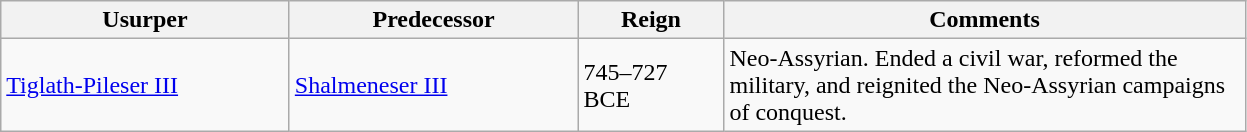<table class="wikitable">
<tr>
<th width="185">Usurper</th>
<th width="185">Predecessor</th>
<th width="90">Reign</th>
<th width="340">Comments</th>
</tr>
<tr>
<td><a href='#'>Tiglath-Pileser III</a></td>
<td><a href='#'>Shalmeneser III</a></td>
<td>745–727 BCE</td>
<td>Neo-Assyrian. Ended a civil war, reformed the military, and reignited the Neo-Assyrian campaigns of conquest.</td>
</tr>
</table>
